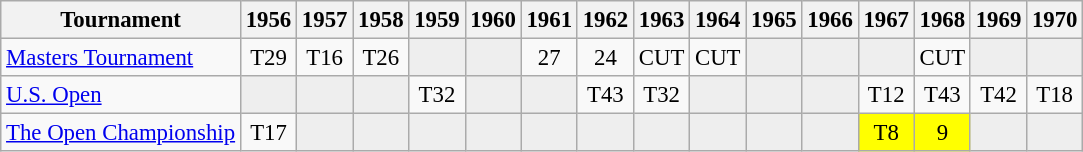<table class="wikitable" style="font-size:95%;text-align:center;">
<tr>
<th>Tournament</th>
<th>1956</th>
<th>1957</th>
<th>1958</th>
<th>1959</th>
<th>1960</th>
<th>1961</th>
<th>1962</th>
<th>1963</th>
<th>1964</th>
<th>1965</th>
<th>1966</th>
<th>1967</th>
<th>1968</th>
<th>1969</th>
<th>1970</th>
</tr>
<tr>
<td align=left><a href='#'>Masters Tournament</a></td>
<td>T29</td>
<td>T16</td>
<td>T26</td>
<td style="background:#eeeeee;"></td>
<td style="background:#eeeeee;"></td>
<td>27</td>
<td>24</td>
<td>CUT</td>
<td>CUT</td>
<td style="background:#eeeeee;"></td>
<td style="background:#eeeeee;"></td>
<td style="background:#eeeeee;"></td>
<td>CUT</td>
<td style="background:#eeeeee;"></td>
<td style="background:#eeeeee;"></td>
</tr>
<tr>
<td align=left><a href='#'>U.S. Open</a></td>
<td style="background:#eeeeee;"></td>
<td style="background:#eeeeee;"></td>
<td style="background:#eeeeee;"></td>
<td>T32</td>
<td style="background:#eeeeee;"></td>
<td style="background:#eeeeee;"></td>
<td>T43</td>
<td>T32</td>
<td style="background:#eeeeee;"></td>
<td style="background:#eeeeee;"></td>
<td style="background:#eeeeee;"></td>
<td>T12</td>
<td>T43</td>
<td>T42</td>
<td>T18</td>
</tr>
<tr>
<td align=left><a href='#'>The Open Championship</a></td>
<td>T17</td>
<td style="background:#eeeeee;"></td>
<td style="background:#eeeeee;"></td>
<td style="background:#eeeeee;"></td>
<td style="background:#eeeeee;"></td>
<td style="background:#eeeeee;"></td>
<td style="background:#eeeeee;"></td>
<td style="background:#eeeeee;"></td>
<td style="background:#eeeeee;"></td>
<td style="background:#eeeeee;"></td>
<td style="background:#eeeeee;"></td>
<td style="background:yellow;">T8</td>
<td align="center" style="background:yellow;">9</td>
<td style="background:#eeeeee;"></td>
<td style="background:#eeeeee;"></td>
</tr>
</table>
